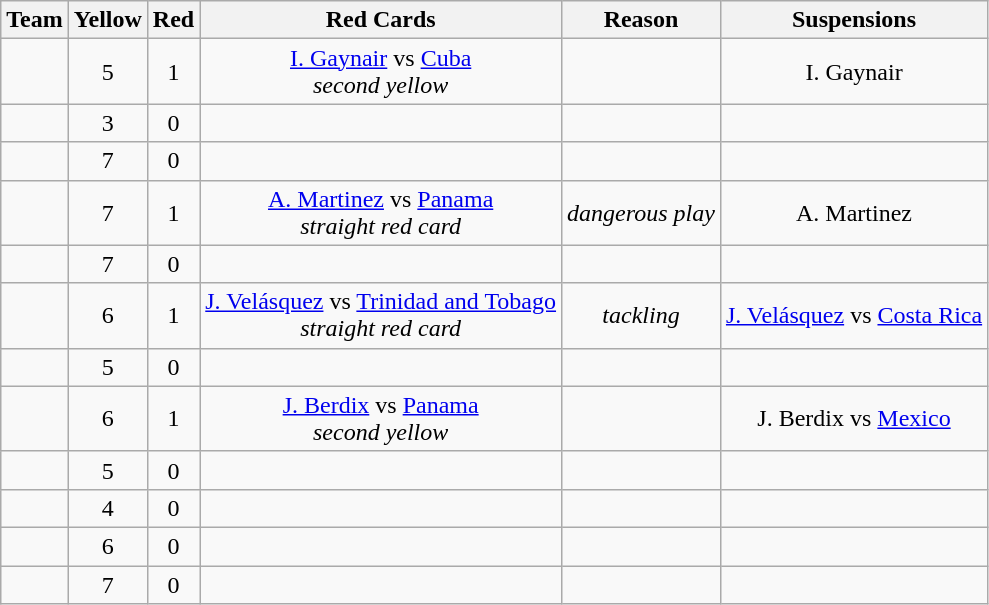<table class="wikitable sortable" style="text-align:center;">
<tr>
<th>Team</th>
<th> Yellow</th>
<th> Red</th>
<th>Red Cards</th>
<th>Reason</th>
<th>Suspensions</th>
</tr>
<tr>
<td style="text-align:left;"></td>
<td>5</td>
<td>1</td>
<td><a href='#'>I. Gaynair</a> vs <a href='#'>Cuba</a><br><em>second yellow</em><br></td>
<td></td>
<td>I. Gaynair</td>
</tr>
<tr>
<td style="text-align:left;"></td>
<td>3</td>
<td>0</td>
<td></td>
<td></td>
<td></td>
</tr>
<tr>
<td style="text-align:left;"></td>
<td>7</td>
<td>0</td>
<td></td>
<td></td>
<td></td>
</tr>
<tr>
<td style="text-align:left;"></td>
<td>7</td>
<td>1</td>
<td><a href='#'>A. Martinez</a> vs <a href='#'>Panama</a><br><em>straight red card</em><br></td>
<td><em>dangerous play</em></td>
<td>A. Martinez</td>
</tr>
<tr>
<td style="text-align:left;"></td>
<td>7</td>
<td>0</td>
<td></td>
<td></td>
<td></td>
</tr>
<tr>
<td style="text-align:left;"></td>
<td>6</td>
<td>1</td>
<td><a href='#'>J. Velásquez</a> vs <a href='#'>Trinidad and Tobago</a><br><em>straight red card</em><br></td>
<td><em>tackling</em></td>
<td><a href='#'>J. Velásquez</a> vs <a href='#'>Costa Rica</a></td>
</tr>
<tr>
<td style="text-align:left;"></td>
<td>5</td>
<td>0</td>
<td></td>
<td></td>
<td></td>
</tr>
<tr>
<td style="text-align:left;"></td>
<td>6</td>
<td>1</td>
<td><a href='#'>J. Berdix</a> vs <a href='#'>Panama</a><br><em>second yellow</em></td>
<td></td>
<td>J. Berdix vs <a href='#'>Mexico</a></td>
</tr>
<tr>
<td style="text-align:left;"></td>
<td>5</td>
<td>0</td>
<td></td>
<td></td>
<td></td>
</tr>
<tr>
<td style="text-align:left;"></td>
<td>4</td>
<td>0</td>
<td></td>
<td></td>
<td></td>
</tr>
<tr>
<td style="text-align:left;"></td>
<td>6</td>
<td>0</td>
<td></td>
<td></td>
<td></td>
</tr>
<tr>
<td style="text-align:left;"></td>
<td>7</td>
<td>0</td>
<td></td>
<td></td>
<td></td>
</tr>
</table>
